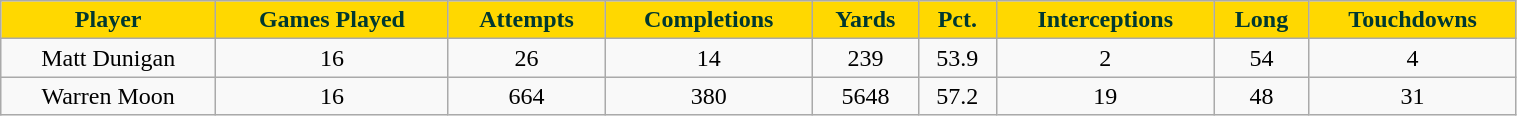<table class="wikitable" width="80%">
<tr align="center"  style="background:#FFD800;color:#003831;">
<td><strong>Player</strong></td>
<td><strong>Games Played</strong></td>
<td><strong>Attempts</strong></td>
<td><strong>Completions</strong></td>
<td><strong>Yards</strong></td>
<td><strong>Pct.</strong></td>
<td><strong>Interceptions</strong></td>
<td><strong>Long</strong></td>
<td><strong>Touchdowns</strong></td>
</tr>
<tr align="center" bgcolor="">
<td>Matt Dunigan</td>
<td>16</td>
<td>26</td>
<td>14</td>
<td>239</td>
<td>53.9</td>
<td>2</td>
<td>54</td>
<td>4</td>
</tr>
<tr align="center" bgcolor="">
<td>Warren Moon</td>
<td>16</td>
<td>664</td>
<td>380</td>
<td>5648</td>
<td>57.2</td>
<td>19</td>
<td>48</td>
<td>31</td>
</tr>
</table>
